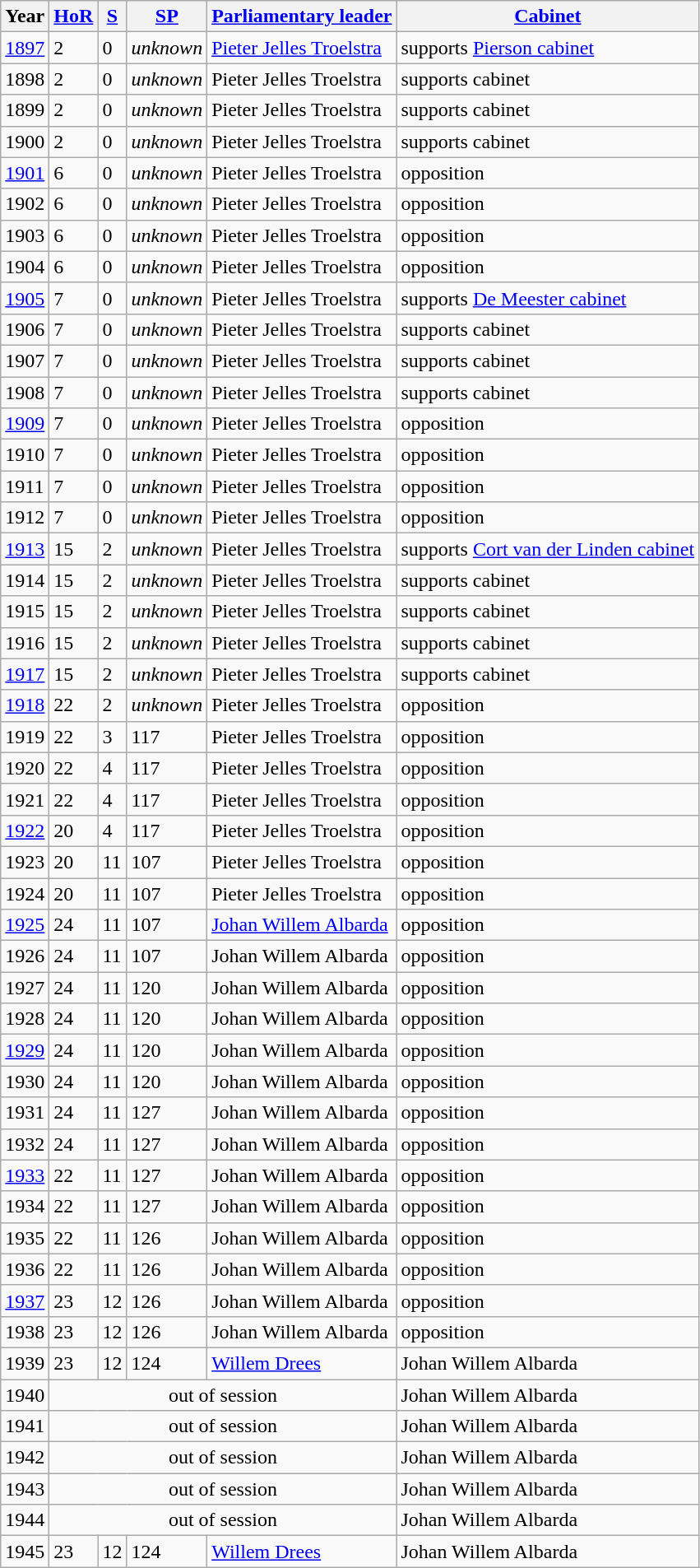<table class="wikitable">
<tr>
<th>Year</th>
<th><a href='#'>HoR</a></th>
<th><a href='#'>S</a></th>
<th><a href='#'>SP</a></th>
<th><a href='#'>Parliamentary leader</a></th>
<th><a href='#'>Cabinet</a></th>
</tr>
<tr>
<td><a href='#'>1897</a></td>
<td>2</td>
<td>0</td>
<td><em>unknown</em></td>
<td><a href='#'>Pieter Jelles Troelstra</a></td>
<td>supports <a href='#'>Pierson cabinet</a></td>
</tr>
<tr>
<td>1898</td>
<td>2</td>
<td>0</td>
<td><em>unknown</em></td>
<td>Pieter Jelles Troelstra</td>
<td>supports cabinet</td>
</tr>
<tr>
<td>1899</td>
<td>2</td>
<td>0</td>
<td><em>unknown</em></td>
<td>Pieter Jelles Troelstra</td>
<td>supports cabinet</td>
</tr>
<tr>
<td>1900</td>
<td>2</td>
<td>0</td>
<td><em>unknown</em></td>
<td>Pieter Jelles Troelstra</td>
<td>supports cabinet</td>
</tr>
<tr>
<td><a href='#'>1901</a></td>
<td>6</td>
<td>0</td>
<td><em>unknown</em></td>
<td>Pieter Jelles Troelstra</td>
<td>opposition</td>
</tr>
<tr>
<td>1902</td>
<td>6</td>
<td>0</td>
<td><em>unknown</em></td>
<td>Pieter Jelles Troelstra</td>
<td>opposition</td>
</tr>
<tr>
<td>1903</td>
<td>6</td>
<td>0</td>
<td><em>unknown</em></td>
<td>Pieter Jelles Troelstra</td>
<td>opposition</td>
</tr>
<tr>
<td>1904</td>
<td>6</td>
<td>0</td>
<td><em>unknown</em></td>
<td>Pieter Jelles Troelstra</td>
<td>opposition</td>
</tr>
<tr>
<td><a href='#'>1905</a></td>
<td>7</td>
<td>0</td>
<td><em>unknown</em></td>
<td>Pieter Jelles Troelstra</td>
<td>supports <a href='#'>De Meester cabinet</a></td>
</tr>
<tr>
<td>1906</td>
<td>7</td>
<td>0</td>
<td><em>unknown</em></td>
<td>Pieter Jelles Troelstra</td>
<td>supports cabinet</td>
</tr>
<tr>
<td>1907</td>
<td>7</td>
<td>0</td>
<td><em>unknown</em></td>
<td>Pieter Jelles Troelstra</td>
<td>supports cabinet</td>
</tr>
<tr>
<td>1908</td>
<td>7</td>
<td>0</td>
<td><em>unknown</em></td>
<td>Pieter Jelles Troelstra</td>
<td>supports cabinet</td>
</tr>
<tr>
<td><a href='#'>1909</a></td>
<td>7</td>
<td>0</td>
<td><em>unknown</em></td>
<td>Pieter Jelles Troelstra</td>
<td>opposition</td>
</tr>
<tr>
<td>1910</td>
<td>7</td>
<td>0</td>
<td><em>unknown</em></td>
<td>Pieter Jelles Troelstra</td>
<td>opposition</td>
</tr>
<tr>
<td>1911</td>
<td>7</td>
<td>0</td>
<td><em>unknown</em></td>
<td>Pieter Jelles Troelstra</td>
<td>opposition</td>
</tr>
<tr>
<td>1912</td>
<td>7</td>
<td>0</td>
<td><em>unknown</em></td>
<td>Pieter Jelles Troelstra</td>
<td>opposition</td>
</tr>
<tr>
<td><a href='#'>1913</a></td>
<td>15</td>
<td>2</td>
<td><em>unknown</em></td>
<td>Pieter Jelles Troelstra</td>
<td>supports <a href='#'>Cort van der Linden cabinet</a></td>
</tr>
<tr>
<td>1914</td>
<td>15</td>
<td>2</td>
<td><em>unknown</em></td>
<td>Pieter Jelles Troelstra</td>
<td>supports cabinet</td>
</tr>
<tr>
<td>1915</td>
<td>15</td>
<td>2</td>
<td><em>unknown</em></td>
<td>Pieter Jelles Troelstra</td>
<td>supports cabinet</td>
</tr>
<tr>
<td>1916</td>
<td>15</td>
<td>2</td>
<td><em>unknown</em></td>
<td>Pieter Jelles Troelstra</td>
<td>supports cabinet</td>
</tr>
<tr>
<td><a href='#'>1917</a></td>
<td>15</td>
<td>2</td>
<td><em>unknown</em></td>
<td>Pieter Jelles Troelstra</td>
<td>supports cabinet</td>
</tr>
<tr>
<td><a href='#'>1918</a></td>
<td>22</td>
<td>2</td>
<td><em>unknown</em></td>
<td>Pieter Jelles Troelstra</td>
<td>opposition</td>
</tr>
<tr>
<td>1919</td>
<td>22</td>
<td>3</td>
<td>117</td>
<td>Pieter Jelles Troelstra</td>
<td>opposition</td>
</tr>
<tr>
<td>1920</td>
<td>22</td>
<td>4</td>
<td>117</td>
<td>Pieter Jelles Troelstra</td>
<td>opposition</td>
</tr>
<tr>
<td>1921</td>
<td>22</td>
<td>4</td>
<td>117</td>
<td>Pieter Jelles Troelstra</td>
<td>opposition</td>
</tr>
<tr>
<td><a href='#'>1922</a></td>
<td>20</td>
<td>4</td>
<td>117</td>
<td>Pieter Jelles Troelstra</td>
<td>opposition</td>
</tr>
<tr>
<td>1923</td>
<td>20</td>
<td>11</td>
<td>107</td>
<td>Pieter Jelles Troelstra</td>
<td>opposition</td>
</tr>
<tr>
<td>1924</td>
<td>20</td>
<td>11</td>
<td>107</td>
<td>Pieter Jelles Troelstra</td>
<td>opposition</td>
</tr>
<tr>
<td><a href='#'>1925</a></td>
<td>24</td>
<td>11</td>
<td>107</td>
<td><a href='#'>Johan Willem Albarda</a></td>
<td>opposition</td>
</tr>
<tr>
<td>1926</td>
<td>24</td>
<td>11</td>
<td>107</td>
<td>Johan Willem Albarda</td>
<td>opposition</td>
</tr>
<tr>
<td>1927</td>
<td>24</td>
<td>11</td>
<td>120</td>
<td>Johan Willem Albarda</td>
<td>opposition</td>
</tr>
<tr>
<td>1928</td>
<td>24</td>
<td>11</td>
<td>120</td>
<td>Johan Willem Albarda</td>
<td>opposition</td>
</tr>
<tr>
<td><a href='#'>1929</a></td>
<td>24</td>
<td>11</td>
<td>120</td>
<td>Johan Willem Albarda</td>
<td>opposition</td>
</tr>
<tr>
<td>1930</td>
<td>24</td>
<td>11</td>
<td>120</td>
<td>Johan Willem Albarda</td>
<td>opposition</td>
</tr>
<tr>
<td>1931</td>
<td>24</td>
<td>11</td>
<td>127</td>
<td>Johan Willem Albarda</td>
<td>opposition</td>
</tr>
<tr>
<td>1932</td>
<td>24</td>
<td>11</td>
<td>127</td>
<td>Johan Willem Albarda</td>
<td>opposition</td>
</tr>
<tr>
<td><a href='#'>1933</a></td>
<td>22</td>
<td>11</td>
<td>127</td>
<td>Johan Willem Albarda</td>
<td>opposition</td>
</tr>
<tr>
<td>1934</td>
<td>22</td>
<td>11</td>
<td>127</td>
<td>Johan Willem Albarda</td>
<td>opposition</td>
</tr>
<tr>
<td>1935</td>
<td>22</td>
<td>11</td>
<td>126</td>
<td>Johan Willem Albarda</td>
<td>opposition</td>
</tr>
<tr>
<td>1936</td>
<td>22</td>
<td>11</td>
<td>126</td>
<td>Johan Willem Albarda</td>
<td>opposition</td>
</tr>
<tr>
<td><a href='#'>1937</a></td>
<td>23</td>
<td>12</td>
<td>126</td>
<td>Johan Willem Albarda</td>
<td>opposition</td>
</tr>
<tr>
<td>1938</td>
<td>23</td>
<td>12</td>
<td>126</td>
<td>Johan Willem Albarda</td>
<td>opposition</td>
</tr>
<tr>
<td>1939</td>
<td>23</td>
<td>12</td>
<td>124</td>
<td><a href='#'>Willem Drees</a></td>
<td>Johan Willem Albarda</td>
</tr>
<tr>
<td>1940</td>
<td colspan=4 align="center">out of session</td>
<td>Johan Willem Albarda</td>
</tr>
<tr>
<td>1941</td>
<td colspan=4 align="center">out of session</td>
<td>Johan Willem Albarda</td>
</tr>
<tr>
<td>1942</td>
<td colspan=4 align="center">out of session</td>
<td>Johan Willem Albarda</td>
</tr>
<tr>
<td>1943</td>
<td colspan=4 align="center">out of session</td>
<td>Johan Willem Albarda</td>
</tr>
<tr>
<td>1944</td>
<td colspan=4 align="center">out of session</td>
<td>Johan Willem Albarda</td>
</tr>
<tr>
<td>1945</td>
<td>23</td>
<td>12</td>
<td>124</td>
<td><a href='#'>Willem Drees</a></td>
<td>Johan Willem Albarda</td>
</tr>
</table>
